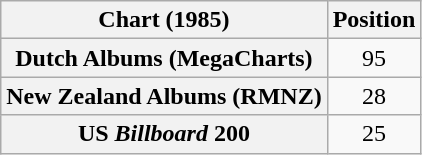<table class="wikitable sortable plainrowheaders" style="text-align:center">
<tr>
<th>Chart (1985)</th>
<th>Position</th>
</tr>
<tr>
<th scope="row">Dutch Albums (MegaCharts)</th>
<td>95</td>
</tr>
<tr>
<th scope="row">New Zealand Albums (RMNZ)</th>
<td>28</td>
</tr>
<tr>
<th scope="row">US <em>Billboard</em> 200</th>
<td>25</td>
</tr>
</table>
